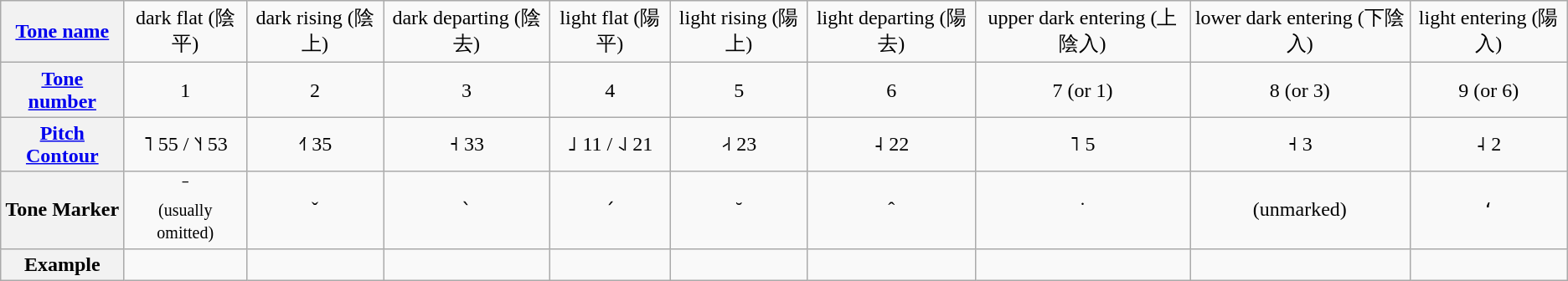<table class=wikitable style="text-align:center">
<tr>
<th><a href='#'>Tone name</a></th>
<td>dark flat (陰平)</td>
<td>dark rising (陰上)</td>
<td>dark departing (陰去)</td>
<td>light flat (陽平)</td>
<td>light rising (陽上)</td>
<td>light departing (陽去)</td>
<td>upper dark entering (上陰入)</td>
<td>lower dark entering (下陰入)</td>
<td>light entering (陽入)</td>
</tr>
<tr>
<th><a href='#'>Tone number</a></th>
<td>1</td>
<td>2</td>
<td>3</td>
<td>4</td>
<td>5</td>
<td>6</td>
<td>7 (or 1)</td>
<td>8 (or 3)</td>
<td>9 (or 6)</td>
</tr>
<tr align="center">
<th><a href='#'>Pitch Contour</a></th>
<td>˥ 55 / ˥˧ 53</td>
<td>˧˥ 35</td>
<td>˧ 33</td>
<td>˩ 11 / ˨˩ 21</td>
<td>˨˧ 23</td>
<td>˨ 22</td>
<td>˥ 5</td>
<td>˧ 3</td>
<td>˨ 2</td>
</tr>
<tr>
<th>Tone Marker</th>
<td><span>ˉ</span><br><small>(usually omitted)</small></td>
<td><span>ˇ</span></td>
<td><span>ˋ</span></td>
<td><span>ˊ</span></td>
<td><span>˘</span></td>
<td><span>ˆ</span></td>
<td><span>˙</span></td>
<td>(unmarked)</td>
<td><span>ʻ</span></td>
</tr>
<tr>
<th>Example</th>
<td></td>
<td></td>
<td></td>
<td></td>
<td></td>
<td></td>
<td></td>
<td></td>
<td></td>
</tr>
</table>
